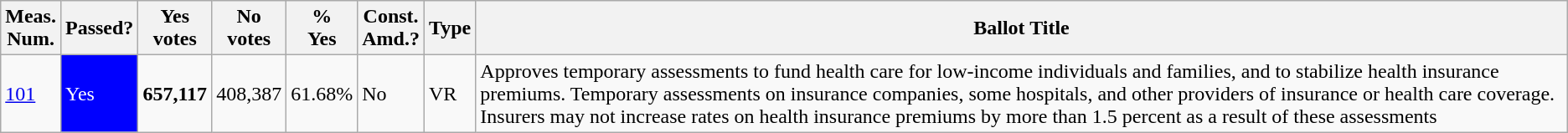<table class="wikitable sortable">
<tr>
<th>Meas.<br>Num.</th>
<th>Passed?</th>
<th>Yes<br>votes</th>
<th>No<br>votes</th>
<th>%<br>Yes</th>
<th>Const.<br>Amd.?</th>
<th>Type</th>
<th>Ballot Title</th>
</tr>
<tr>
<td><a href='#'>101</a></td>
<td style="background:blue;color:white">Yes</td>
<td><strong> 657,117</strong></td>
<td>408,387</td>
<td>61.68%</td>
<td>No</td>
<td>VR</td>
<td style="text-align:left">Approves temporary assessments to fund health care for low-income individuals and families, and to stabilize health insurance premiums. Temporary assessments on insurance companies, some hospitals, and other providers of insurance or health care coverage. Insurers may not increase rates on health insurance premiums by more than 1.5 percent as a result of these assessments</td>
</tr>
</table>
